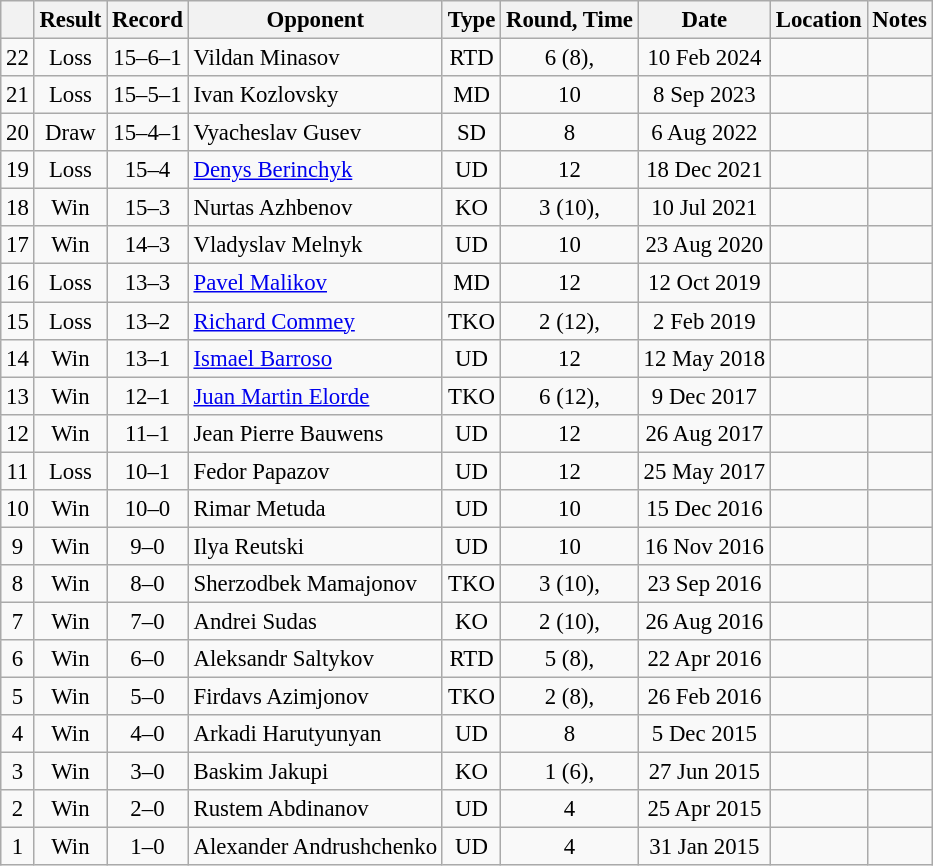<table class="wikitable" style="text-align:center; font-size:95%">
<tr>
<th></th>
<th>Result</th>
<th>Record</th>
<th>Opponent</th>
<th>Type</th>
<th>Round, Time</th>
<th>Date</th>
<th>Location</th>
<th>Notes</th>
</tr>
<tr>
<td>22</td>
<td>Loss</td>
<td>15–6–1</td>
<td align=left>Vildan Minasov</td>
<td>RTD</td>
<td>6 (8), </td>
<td>10 Feb 2024</td>
<td align=left></td>
<td></td>
</tr>
<tr>
<td>21</td>
<td>Loss</td>
<td>15–5–1</td>
<td align=left>Ivan Kozlovsky</td>
<td>MD</td>
<td>10</td>
<td>8 Sep 2023</td>
<td align=left></td>
<td></td>
</tr>
<tr>
<td>20</td>
<td>Draw</td>
<td>15–4–1</td>
<td align=left>Vyacheslav Gusev</td>
<td>SD</td>
<td>8</td>
<td>6 Aug 2022</td>
<td align=left></td>
<td></td>
</tr>
<tr>
<td>19</td>
<td>Loss</td>
<td>15–4</td>
<td align=left><a href='#'>Denys Berinchyk</a></td>
<td>UD</td>
<td>12</td>
<td>18 Dec 2021</td>
<td align=left></td>
<td align=left></td>
</tr>
<tr>
<td>18</td>
<td>Win</td>
<td>15–3</td>
<td align=left>Nurtas Azhbenov</td>
<td>KO</td>
<td>3 (10), </td>
<td>10 Jul 2021</td>
<td align=left></td>
<td></td>
</tr>
<tr>
<td>17</td>
<td>Win</td>
<td>14–3</td>
<td align=left>Vladyslav Melnyk</td>
<td>UD</td>
<td>10</td>
<td>23 Aug 2020</td>
<td align=left></td>
<td></td>
</tr>
<tr>
<td>16</td>
<td>Loss</td>
<td>13–3</td>
<td align=left><a href='#'>Pavel Malikov</a></td>
<td>MD</td>
<td>12</td>
<td>12 Oct 2019</td>
<td align=left></td>
<td align=left></td>
</tr>
<tr>
<td>15</td>
<td>Loss</td>
<td>13–2</td>
<td align=left><a href='#'>Richard Commey</a></td>
<td>TKO</td>
<td>2 (12), </td>
<td>2 Feb 2019</td>
<td align=left></td>
<td align=left></td>
</tr>
<tr>
<td>14</td>
<td>Win</td>
<td>13–1</td>
<td align=left><a href='#'>Ismael Barroso</a></td>
<td>UD</td>
<td>12</td>
<td>12 May 2018</td>
<td align=left></td>
<td align=left></td>
</tr>
<tr>
<td>13</td>
<td>Win</td>
<td>12–1</td>
<td align=left><a href='#'>Juan Martin Elorde</a></td>
<td>TKO</td>
<td>6 (12), </td>
<td>9 Dec 2017</td>
<td align=left></td>
<td align=left></td>
</tr>
<tr>
<td>12</td>
<td>Win</td>
<td>11–1</td>
<td align=left>Jean Pierre Bauwens</td>
<td>UD</td>
<td>12</td>
<td>26 Aug 2017</td>
<td align=left></td>
<td align=left></td>
</tr>
<tr>
<td>11</td>
<td>Loss</td>
<td>10–1</td>
<td align=left>Fedor Papazov</td>
<td>UD</td>
<td>12</td>
<td>25 May 2017</td>
<td align=left></td>
<td align=left></td>
</tr>
<tr>
<td>10</td>
<td>Win</td>
<td>10–0</td>
<td align=left>Rimar Metuda</td>
<td>UD</td>
<td>10</td>
<td>15 Dec 2016</td>
<td align=left></td>
<td align=left></td>
</tr>
<tr>
<td>9</td>
<td>Win</td>
<td>9–0</td>
<td align=left>Ilya Reutski</td>
<td>UD</td>
<td>10</td>
<td>16 Nov 2016</td>
<td align=left></td>
<td></td>
</tr>
<tr>
<td>8</td>
<td>Win</td>
<td>8–0</td>
<td align=left>Sherzodbek Mamajonov</td>
<td>TKO</td>
<td>3 (10), </td>
<td>23 Sep 2016</td>
<td align=left></td>
<td></td>
</tr>
<tr>
<td>7</td>
<td>Win</td>
<td>7–0</td>
<td align=left>Andrei Sudas</td>
<td>KO</td>
<td>2 (10), </td>
<td>26 Aug 2016</td>
<td align=left></td>
<td></td>
</tr>
<tr>
<td>6</td>
<td>Win</td>
<td>6–0</td>
<td align=left>Aleksandr Saltykov</td>
<td>RTD</td>
<td>5 (8), </td>
<td>22 Apr 2016</td>
<td align=left></td>
<td></td>
</tr>
<tr>
<td>5</td>
<td>Win</td>
<td>5–0</td>
<td align=left>Firdavs Azimjonov</td>
<td>TKO</td>
<td>2 (8), </td>
<td>26 Feb 2016</td>
<td align=left></td>
<td></td>
</tr>
<tr>
<td>4</td>
<td>Win</td>
<td>4–0</td>
<td align=left>Arkadi Harutyunyan</td>
<td>UD</td>
<td>8</td>
<td>5 Dec 2015</td>
<td align=left></td>
<td></td>
</tr>
<tr>
<td>3</td>
<td>Win</td>
<td>3–0</td>
<td align=left>Baskim Jakupi</td>
<td>KO</td>
<td>1 (6), </td>
<td>27 Jun 2015</td>
<td align=left></td>
<td></td>
</tr>
<tr>
<td>2</td>
<td>Win</td>
<td>2–0</td>
<td align=left>Rustem Abdinanov</td>
<td>UD</td>
<td>4</td>
<td>25 Apr 2015</td>
<td align=left></td>
<td></td>
</tr>
<tr>
<td>1</td>
<td>Win</td>
<td>1–0</td>
<td align=left>Alexander Andrushchenko</td>
<td>UD</td>
<td>4</td>
<td>31 Jan 2015</td>
<td align=left></td>
<td></td>
</tr>
</table>
